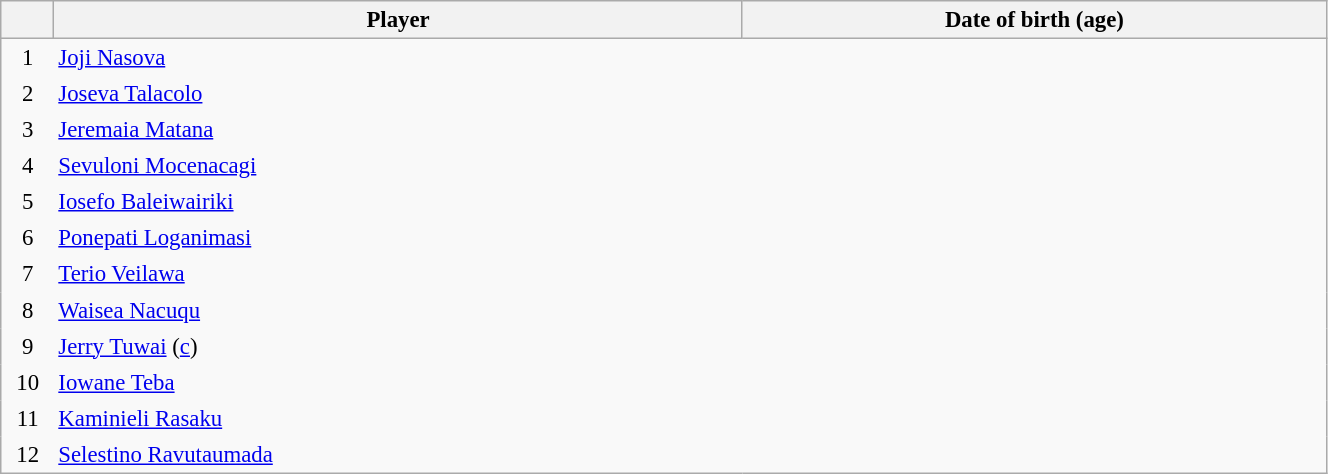<table class="sortable wikitable plainrowheaders" style="font-size:95%; width: 70%">
<tr>
<th scope="col" style="width:4%"></th>
<th scope="col">Player</th>
<th scope="col">Date of birth (age)</th>
</tr>
<tr>
<td style="text-align:center; border:0">1</td>
<td style="text-align:left; border:0"><a href='#'>Joji Nasova</a></td>
<td style="text-align:left; border:0"></td>
</tr>
<tr>
<td style="text-align:center; border:0">2</td>
<td style="text-align:left; border:0"><a href='#'>Joseva Talacolo</a></td>
<td style="text-align:left; border:0"></td>
</tr>
<tr>
<td style="text-align:center; border:0">3</td>
<td style="text-align:left; border:0"><a href='#'>Jeremaia Matana</a></td>
<td style="text-align:left; border:0"></td>
</tr>
<tr>
<td style="text-align:center; border:0">4</td>
<td style="text-align:left; border:0"><a href='#'>Sevuloni Mocenacagi</a></td>
<td style="text-align:left; border:0"></td>
</tr>
<tr>
<td style="text-align:center; border:0">5</td>
<td style="text-align:left; border:0"><a href='#'>Iosefo Baleiwairiki</a></td>
<td style="text-align:left; border:0"></td>
</tr>
<tr>
<td style="text-align:center; border:0">6</td>
<td style="text-align:left; border:0"><a href='#'>Ponepati Loganimasi</a></td>
<td style="text-align:left; border:0"></td>
</tr>
<tr>
<td style="text-align:center; border:0">7</td>
<td style="text-align:left; border:0"><a href='#'>Terio Veilawa</a></td>
<td style="text-align:left; border:0"></td>
</tr>
<tr>
<td style="text-align:center; border:0">8</td>
<td style="text-align:left; border:0"><a href='#'>Waisea Nacuqu</a></td>
<td style="text-align:left; border:0"></td>
</tr>
<tr>
<td style="text-align:center; border:0">9</td>
<td style="text-align:left; border:0"><a href='#'>Jerry Tuwai</a> (<a href='#'>c</a>)</td>
<td style="text-align:left; border:0"></td>
</tr>
<tr>
<td style="text-align:center; border:0">10</td>
<td style="text-align:left; border:0"><a href='#'>Iowane Teba</a></td>
<td style="text-align:left; border:0"></td>
</tr>
<tr>
<td style="text-align:center; border:0">11</td>
<td style="text-align:left; border:0"><a href='#'>Kaminieli Rasaku</a></td>
<td style="text-align:left; border:0"></td>
</tr>
<tr>
<td style="text-align:center; border:0">12</td>
<td style="text-align:left; border:0"><a href='#'>Selestino Ravutaumada</a></td>
<td style="text-align:left; border:0"></td>
</tr>
</table>
